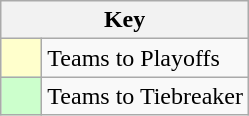<table class="wikitable" style="text-align: center;">
<tr>
<th colspan=2>Key</th>
</tr>
<tr>
<td style="background:#ffffcc; width:20px;"></td>
<td align=left>Teams to Playoffs</td>
</tr>
<tr>
<td style="background:#ccffcc; width:20px;"></td>
<td align=left>Teams to Tiebreaker</td>
</tr>
</table>
